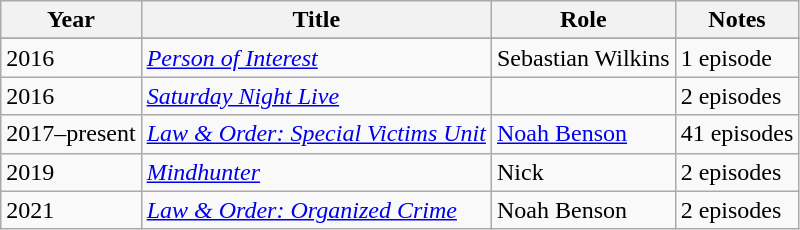<table class="wikitable unsortable">
<tr>
<th>Year</th>
<th>Title</th>
<th>Role</th>
<th>Notes</th>
</tr>
<tr>
</tr>
<tr>
<td>2016</td>
<td><em><a href='#'>Person of Interest</a></em></td>
<td>Sebastian Wilkins</td>
<td>1 episode</td>
</tr>
<tr>
<td>2016</td>
<td><em><a href='#'>Saturday Night Live</a></em></td>
<td></td>
<td>2 episodes</td>
</tr>
<tr>
<td>2017–present</td>
<td><em><a href='#'>Law & Order: Special Victims Unit</a></em></td>
<td><a href='#'>Noah Benson</a></td>
<td>41 episodes</td>
</tr>
<tr>
<td>2019</td>
<td><em><a href='#'>Mindhunter</a></em></td>
<td>Nick</td>
<td>2 episodes</td>
</tr>
<tr>
<td>2021</td>
<td><em><a href='#'>Law & Order: Organized Crime</a></em></td>
<td>Noah Benson</td>
<td>2 episodes</td>
</tr>
</table>
